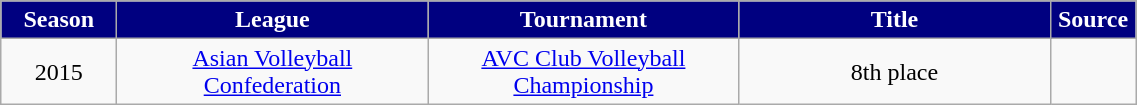<table class="wikitable">
<tr>
<th style="width:70px; background:navy; color:white; text-align:center;"><strong>Season</strong></th>
<th style="width:200px; background:navy; color:white;">League</th>
<th style="width:200px; background:navy; color:white;">Tournament</th>
<th style="width:200px; background:navy; color:white;">Title</th>
<th style="width:50px; background:navy; color:white;">Source</th>
</tr>
<tr align=center>
<td>2015</td>
<td><a href='#'>Asian Volleyball Confederation</a></td>
<td><a href='#'>AVC Club Volleyball Championship</a></td>
<td>8th place</td>
<td></td>
</tr>
</table>
